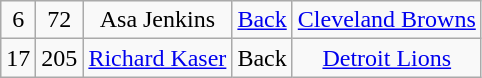<table class="wikitable" style="text-align:center">
<tr>
<td>6</td>
<td>72</td>
<td>Asa Jenkins</td>
<td><a href='#'>Back</a></td>
<td><a href='#'>Cleveland Browns</a></td>
</tr>
<tr>
<td>17</td>
<td>205</td>
<td><a href='#'>Richard Kaser</a></td>
<td>Back</td>
<td><a href='#'>Detroit Lions</a></td>
</tr>
</table>
